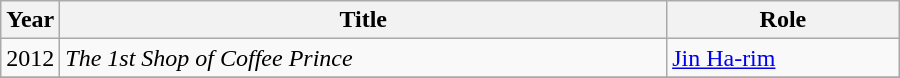<table class="wikitable" style="width:600px">
<tr>
<th width=10>Year</th>
<th>Title</th>
<th>Role</th>
</tr>
<tr>
<td>2012</td>
<td><em>The 1st Shop of Coffee Prince</em></td>
<td><a href='#'>Jin Ha-rim</a></td>
</tr>
<tr>
</tr>
</table>
